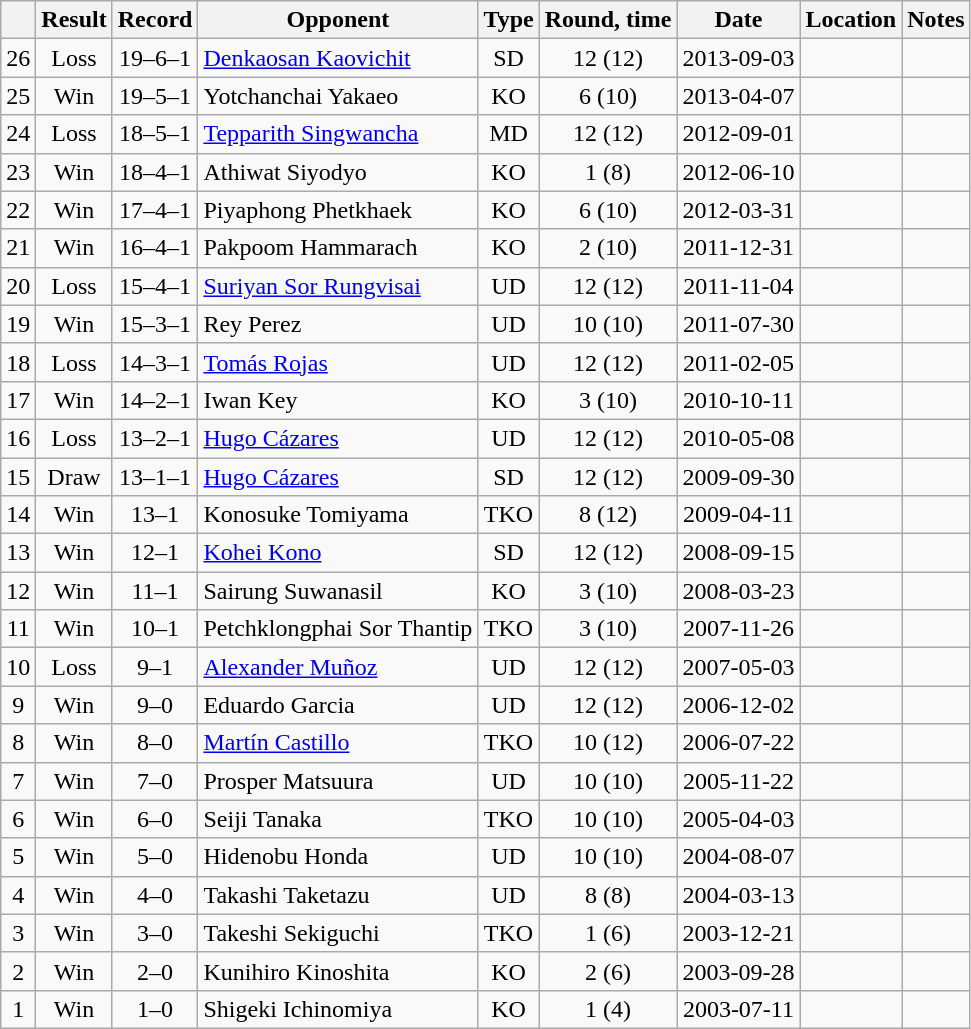<table class=wikitable style=text-align:center>
<tr>
<th></th>
<th>Result</th>
<th>Record</th>
<th>Opponent</th>
<th>Type</th>
<th>Round, time</th>
<th>Date</th>
<th>Location</th>
<th>Notes</th>
</tr>
<tr>
<td>26</td>
<td>Loss</td>
<td>19–6–1</td>
<td align=left><a href='#'>Denkaosan Kaovichit</a></td>
<td>SD</td>
<td>12 (12)</td>
<td>2013-09-03</td>
<td align=left></td>
<td align=left></td>
</tr>
<tr>
<td>25</td>
<td>Win</td>
<td>19–5–1</td>
<td align=left>Yotchanchai Yakaeo</td>
<td>KO</td>
<td>6 (10)</td>
<td>2013-04-07</td>
<td align=left></td>
<td align=left></td>
</tr>
<tr>
<td>24</td>
<td>Loss</td>
<td>18–5–1</td>
<td align=left><a href='#'>Tepparith Singwancha</a></td>
<td>MD</td>
<td>12 (12)</td>
<td>2012-09-01</td>
<td align=left></td>
<td align=left></td>
</tr>
<tr>
<td>23</td>
<td>Win</td>
<td>18–4–1</td>
<td align=left>Athiwat Siyodyo</td>
<td>KO</td>
<td>1 (8)</td>
<td>2012-06-10</td>
<td align=left></td>
<td align=left></td>
</tr>
<tr>
<td>22</td>
<td>Win</td>
<td>17–4–1</td>
<td align=left>Piyaphong Phetkhaek</td>
<td>KO</td>
<td>6 (10)</td>
<td>2012-03-31</td>
<td align=left></td>
<td align=left></td>
</tr>
<tr>
<td>21</td>
<td>Win</td>
<td>16–4–1</td>
<td align=left>Pakpoom Hammarach</td>
<td>KO</td>
<td>2 (10)</td>
<td>2011-12-31</td>
<td align=left></td>
<td align=left></td>
</tr>
<tr>
<td>20</td>
<td>Loss</td>
<td>15–4–1</td>
<td align=left><a href='#'>Suriyan Sor Rungvisai</a></td>
<td>UD</td>
<td>12 (12)</td>
<td>2011-11-04</td>
<td align=left></td>
<td align=left></td>
</tr>
<tr>
<td>19</td>
<td>Win</td>
<td>15–3–1</td>
<td align=left>Rey Perez</td>
<td>UD</td>
<td>10 (10)</td>
<td>2011-07-30</td>
<td align=left></td>
<td align=left></td>
</tr>
<tr>
<td>18</td>
<td>Loss</td>
<td>14–3–1</td>
<td align=left><a href='#'>Tomás Rojas</a></td>
<td>UD</td>
<td>12 (12)</td>
<td>2011-02-05</td>
<td align=left></td>
<td align=left></td>
</tr>
<tr>
<td>17</td>
<td>Win</td>
<td>14–2–1</td>
<td align=left>Iwan Key</td>
<td>KO</td>
<td>3 (10)</td>
<td>2010-10-11</td>
<td align=left></td>
<td align=left></td>
</tr>
<tr>
<td>16</td>
<td>Loss</td>
<td>13–2–1</td>
<td align=left><a href='#'>Hugo Cázares</a></td>
<td>UD</td>
<td>12 (12)</td>
<td>2010-05-08</td>
<td align=left></td>
<td align=left></td>
</tr>
<tr>
<td>15</td>
<td>Draw</td>
<td>13–1–1</td>
<td align=left><a href='#'>Hugo Cázares</a></td>
<td>SD</td>
<td>12 (12)</td>
<td>2009-09-30</td>
<td align=left></td>
<td align=left></td>
</tr>
<tr>
<td>14</td>
<td>Win</td>
<td>13–1</td>
<td align=left>Konosuke Tomiyama</td>
<td>TKO</td>
<td>8 (12)</td>
<td>2009-04-11</td>
<td align=left></td>
<td align=left></td>
</tr>
<tr>
<td>13</td>
<td>Win</td>
<td>12–1</td>
<td align=left><a href='#'>Kohei Kono</a></td>
<td>SD</td>
<td>12 (12)</td>
<td>2008-09-15</td>
<td align=left></td>
<td align=left></td>
</tr>
<tr>
<td>12</td>
<td>Win</td>
<td>11–1</td>
<td align=left>Sairung Suwanasil</td>
<td>KO</td>
<td>3 (10)</td>
<td>2008-03-23</td>
<td align=left></td>
<td align=left></td>
</tr>
<tr>
<td>11</td>
<td>Win</td>
<td>10–1</td>
<td align=left>Petchklongphai Sor Thantip</td>
<td>TKO</td>
<td>3 (10)</td>
<td>2007-11-26</td>
<td align=left></td>
<td align=left></td>
</tr>
<tr>
<td>10</td>
<td>Loss</td>
<td>9–1</td>
<td align=left><a href='#'>Alexander Muñoz</a></td>
<td>UD</td>
<td>12 (12)</td>
<td>2007-05-03</td>
<td align=left></td>
<td align=left></td>
</tr>
<tr>
<td>9</td>
<td>Win</td>
<td>9–0</td>
<td align=left>Eduardo Garcia</td>
<td>UD</td>
<td>12 (12)</td>
<td>2006-12-02</td>
<td align=left></td>
<td align=left></td>
</tr>
<tr>
<td>8</td>
<td>Win</td>
<td>8–0</td>
<td align=left><a href='#'>Martín Castillo</a></td>
<td>TKO</td>
<td>10 (12)</td>
<td>2006-07-22</td>
<td align=left></td>
<td align=left></td>
</tr>
<tr>
<td>7</td>
<td>Win</td>
<td>7–0</td>
<td align=left>Prosper Matsuura</td>
<td>UD</td>
<td>10 (10)</td>
<td>2005-11-22</td>
<td align=left></td>
<td align=left></td>
</tr>
<tr>
<td>6</td>
<td>Win</td>
<td>6–0</td>
<td align=left>Seiji Tanaka</td>
<td>TKO</td>
<td>10 (10)</td>
<td>2005-04-03</td>
<td align=left></td>
<td align=left></td>
</tr>
<tr>
<td>5</td>
<td>Win</td>
<td>5–0</td>
<td align=left>Hidenobu Honda</td>
<td>UD</td>
<td>10 (10)</td>
<td>2004-08-07</td>
<td align=left></td>
<td align=left></td>
</tr>
<tr>
<td>4</td>
<td>Win</td>
<td>4–0</td>
<td align=left>Takashi Taketazu</td>
<td>UD</td>
<td>8 (8)</td>
<td>2004-03-13</td>
<td align=left></td>
<td align=left></td>
</tr>
<tr>
<td>3</td>
<td>Win</td>
<td>3–0</td>
<td align=left>Takeshi Sekiguchi</td>
<td>TKO</td>
<td>1 (6)</td>
<td>2003-12-21</td>
<td align=left></td>
<td align=left></td>
</tr>
<tr>
<td>2</td>
<td>Win</td>
<td>2–0</td>
<td align=left>Kunihiro Kinoshita</td>
<td>KO</td>
<td>2 (6)</td>
<td>2003-09-28</td>
<td align=left></td>
<td align=left></td>
</tr>
<tr>
<td>1</td>
<td>Win</td>
<td>1–0</td>
<td align=left>Shigeki Ichinomiya</td>
<td>KO</td>
<td>1 (4)</td>
<td>2003-07-11</td>
<td align=left></td>
<td align=left></td>
</tr>
</table>
